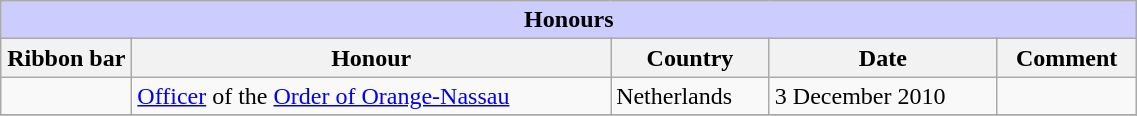<table class="wikitable" style="width:60%;">
<tr style="background:#ccf; text-align:center;">
<td colspan=5><strong>Honours</strong></td>
</tr>
<tr>
<th style="width:80px;">Ribbon bar</th>
<th>Honour</th>
<th>Country</th>
<th>Date</th>
<th>Comment</th>
</tr>
<tr>
<td></td>
<td><a href='#'>Officer</a> of the <a href='#'>Order of Orange-Nassau</a></td>
<td>Netherlands</td>
<td>3 December 2010</td>
<td></td>
</tr>
<tr>
</tr>
</table>
